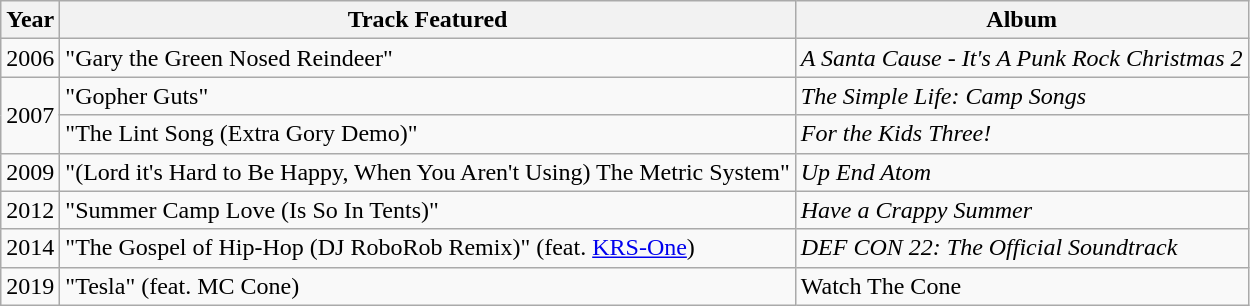<table class="wikitable">
<tr>
<th>Year</th>
<th>Track Featured</th>
<th>Album</th>
</tr>
<tr>
<td>2006</td>
<td>"Gary the Green Nosed Reindeer"</td>
<td><em>A Santa Cause - It's A Punk Rock Christmas 2</em></td>
</tr>
<tr>
<td rowspan="2">2007</td>
<td>"Gopher Guts"</td>
<td><em>The Simple Life: Camp Songs</em></td>
</tr>
<tr>
<td>"The Lint Song (Extra Gory Demo)"</td>
<td><em>For the Kids Three!</em></td>
</tr>
<tr>
<td>2009</td>
<td>"(Lord it's Hard to Be Happy, When You Aren't Using) The Metric System"</td>
<td><em>Up End Atom</em></td>
</tr>
<tr>
<td>2012</td>
<td>"Summer Camp Love (Is So In Tents)"</td>
<td><em>Have a Crappy Summer</em></td>
</tr>
<tr>
<td>2014</td>
<td>"The Gospel of Hip-Hop (DJ RoboRob Remix)"  (feat. <a href='#'>KRS-One</a>)</td>
<td><em>DEF CON 22: The Official Soundtrack</em></td>
</tr>
<tr>
<td>2019</td>
<td>"Tesla" (feat. MC Cone)</td>
<td>Watch The Cone</td>
</tr>
</table>
